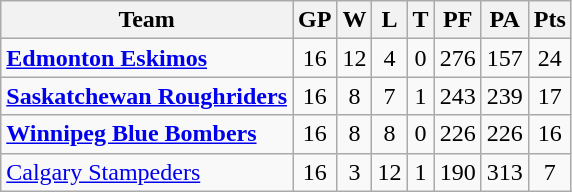<table class="wikitable">
<tr>
<th>Team</th>
<th>GP</th>
<th>W</th>
<th>L</th>
<th>T</th>
<th>PF</th>
<th>PA</th>
<th>Pts</th>
</tr>
<tr align="center">
<td align="left"><strong><a href='#'>Edmonton Eskimos</a></strong></td>
<td>16</td>
<td>12</td>
<td>4</td>
<td>0</td>
<td>276</td>
<td>157</td>
<td>24</td>
</tr>
<tr align="center">
<td align="left"><strong><a href='#'>Saskatchewan Roughriders</a></strong></td>
<td>16</td>
<td>8</td>
<td>7</td>
<td>1</td>
<td>243</td>
<td>239</td>
<td>17</td>
</tr>
<tr align="center">
<td align="left"><strong><a href='#'>Winnipeg Blue Bombers</a></strong></td>
<td>16</td>
<td>8</td>
<td>8</td>
<td>0</td>
<td>226</td>
<td>226</td>
<td>16</td>
</tr>
<tr align="center">
<td align="left"><a href='#'>Calgary Stampeders</a></td>
<td>16</td>
<td>3</td>
<td>12</td>
<td>1</td>
<td>190</td>
<td>313</td>
<td>7</td>
</tr>
</table>
